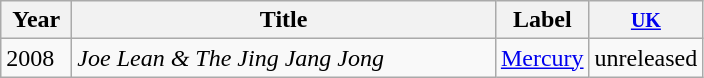<table class="wikitable">
<tr>
<th align="left" valign="top" width="40">Year</th>
<th align="center" valign="top" width="275">Title</th>
<th>Label</th>
<th align="center" valign="top" width="40"><small><a href='#'>UK</a></small></th>
</tr>
<tr>
<td align="left" valign="top">2008</td>
<td align="left" valign="top"><em>Joe Lean & The Jing Jang Jong</em></td>
<td><a href='#'>Mercury</a></td>
<td align="center" valign="top">unreleased</td>
</tr>
</table>
